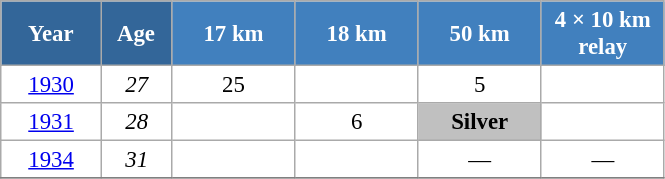<table class="wikitable" style="font-size:95%; text-align:center; border:grey solid 1px; border-collapse:collapse; background:#ffffff;">
<tr>
<th style="background-color:#369; color:white; width:60px;"> Year </th>
<th style="background-color:#369; color:white; width:40px;"> Age </th>
<th style="background-color:#4180be; color:white; width:75px;"> 17 km </th>
<th style="background-color:#4180be; color:white; width:75px;"> 18 km </th>
<th style="background-color:#4180be; color:white; width:75px;"> 50 km </th>
<th style="background-color:#4180be; color:white; width:75px;"> 4 × 10 km <br> relay </th>
</tr>
<tr>
<td><a href='#'>1930</a></td>
<td><em>27</em></td>
<td>25</td>
<td></td>
<td>5</td>
<td></td>
</tr>
<tr>
<td><a href='#'>1931</a></td>
<td><em>28</em></td>
<td></td>
<td>6</td>
<td style="background:silver;"><strong>Silver</strong></td>
<td></td>
</tr>
<tr>
<td><a href='#'>1934</a></td>
<td><em>31</em></td>
<td></td>
<td></td>
<td>—</td>
<td>—</td>
</tr>
<tr>
</tr>
</table>
